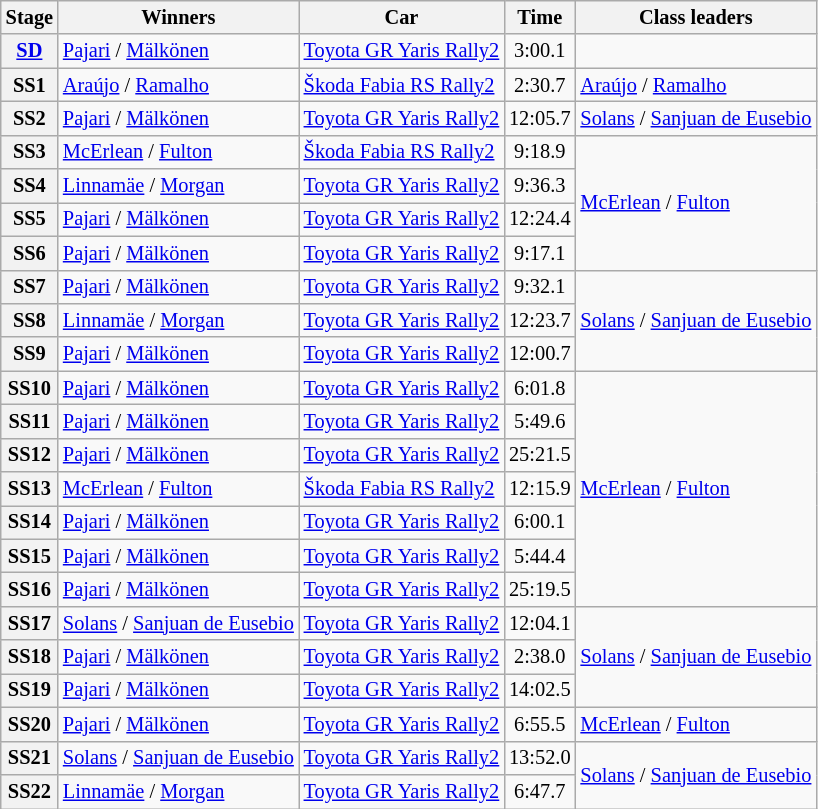<table class="wikitable" style="font-size:85%">
<tr>
<th>Stage</th>
<th>Winners</th>
<th>Car</th>
<th>Time</th>
<th>Class leaders</th>
</tr>
<tr>
<th><a href='#'>SD</a></th>
<td><a href='#'>Pajari</a> / <a href='#'>Mälkönen</a></td>
<td><a href='#'>Toyota GR Yaris Rally2</a></td>
<td align="center">3:00.1</td>
<td></td>
</tr>
<tr>
<th>SS1</th>
<td><a href='#'>Araújo</a> / <a href='#'>Ramalho</a></td>
<td><a href='#'>Škoda Fabia RS Rally2</a></td>
<td align="center">2:30.7</td>
<td><a href='#'>Araújo</a> / <a href='#'>Ramalho</a></td>
</tr>
<tr>
<th>SS2</th>
<td><a href='#'>Pajari</a> / <a href='#'>Mälkönen</a></td>
<td><a href='#'>Toyota GR Yaris Rally2</a></td>
<td align="center">12:05.7</td>
<td><a href='#'>Solans</a> / <a href='#'>Sanjuan de Eusebio</a></td>
</tr>
<tr>
<th>SS3</th>
<td><a href='#'>McErlean</a> / <a href='#'>Fulton</a></td>
<td><a href='#'>Škoda Fabia RS Rally2</a></td>
<td align="center">9:18.9</td>
<td rowspan=4><a href='#'>McErlean</a> / <a href='#'>Fulton</a></td>
</tr>
<tr>
<th>SS4</th>
<td><a href='#'>Linnamäe</a> / <a href='#'>Morgan</a></td>
<td><a href='#'>Toyota GR Yaris Rally2</a></td>
<td align="center">9:36.3</td>
</tr>
<tr>
<th>SS5</th>
<td><a href='#'>Pajari</a> / <a href='#'>Mälkönen</a></td>
<td><a href='#'>Toyota GR Yaris Rally2</a></td>
<td align="center">12:24.4</td>
</tr>
<tr>
<th>SS6</th>
<td><a href='#'>Pajari</a> / <a href='#'>Mälkönen</a></td>
<td><a href='#'>Toyota GR Yaris Rally2</a></td>
<td align="center">9:17.1</td>
</tr>
<tr>
<th>SS7</th>
<td><a href='#'>Pajari</a> / <a href='#'>Mälkönen</a></td>
<td><a href='#'>Toyota GR Yaris Rally2</a></td>
<td align="center">9:32.1</td>
<td rowspan=3><a href='#'>Solans</a> / <a href='#'>Sanjuan de Eusebio</a></td>
</tr>
<tr>
<th>SS8</th>
<td><a href='#'>Linnamäe</a> / <a href='#'>Morgan</a></td>
<td><a href='#'>Toyota GR Yaris Rally2</a></td>
<td align="center">12:23.7</td>
</tr>
<tr>
<th>SS9</th>
<td><a href='#'>Pajari</a> / <a href='#'>Mälkönen</a></td>
<td><a href='#'>Toyota GR Yaris Rally2</a></td>
<td align="center">12:00.7</td>
</tr>
<tr>
<th>SS10</th>
<td><a href='#'>Pajari</a> / <a href='#'>Mälkönen</a></td>
<td><a href='#'>Toyota GR Yaris Rally2</a></td>
<td align="center">6:01.8</td>
<td rowspan=7><a href='#'>McErlean</a> / <a href='#'>Fulton</a></td>
</tr>
<tr>
<th>SS11</th>
<td><a href='#'>Pajari</a> / <a href='#'>Mälkönen</a></td>
<td><a href='#'>Toyota GR Yaris Rally2</a></td>
<td align="center">5:49.6</td>
</tr>
<tr>
<th>SS12</th>
<td><a href='#'>Pajari</a> / <a href='#'>Mälkönen</a></td>
<td><a href='#'>Toyota GR Yaris Rally2</a></td>
<td align="center">25:21.5</td>
</tr>
<tr>
<th>SS13</th>
<td><a href='#'>McErlean</a> / <a href='#'>Fulton</a></td>
<td><a href='#'>Škoda Fabia RS Rally2</a></td>
<td align="center">12:15.9</td>
</tr>
<tr>
<th>SS14</th>
<td><a href='#'>Pajari</a> / <a href='#'>Mälkönen</a></td>
<td><a href='#'>Toyota GR Yaris Rally2</a></td>
<td align="center">6:00.1</td>
</tr>
<tr>
<th>SS15</th>
<td><a href='#'>Pajari</a> / <a href='#'>Mälkönen</a></td>
<td><a href='#'>Toyota GR Yaris Rally2</a></td>
<td align="center">5:44.4</td>
</tr>
<tr>
<th>SS16</th>
<td><a href='#'>Pajari</a> / <a href='#'>Mälkönen</a></td>
<td><a href='#'>Toyota GR Yaris Rally2</a></td>
<td align="center">25:19.5</td>
</tr>
<tr>
<th>SS17</th>
<td><a href='#'>Solans</a> / <a href='#'>Sanjuan de Eusebio</a></td>
<td><a href='#'>Toyota GR Yaris Rally2</a></td>
<td align="center">12:04.1</td>
<td rowspan=3><a href='#'>Solans</a> / <a href='#'>Sanjuan de Eusebio</a></td>
</tr>
<tr>
<th>SS18</th>
<td><a href='#'>Pajari</a> / <a href='#'>Mälkönen</a></td>
<td><a href='#'>Toyota GR Yaris Rally2</a></td>
<td align="center">2:38.0</td>
</tr>
<tr>
<th>SS19</th>
<td><a href='#'>Pajari</a> / <a href='#'>Mälkönen</a></td>
<td><a href='#'>Toyota GR Yaris Rally2</a></td>
<td align="center">14:02.5</td>
</tr>
<tr>
<th>SS20</th>
<td><a href='#'>Pajari</a> / <a href='#'>Mälkönen</a></td>
<td><a href='#'>Toyota GR Yaris Rally2</a></td>
<td align="center">6:55.5</td>
<td><a href='#'>McErlean</a> / <a href='#'>Fulton</a></td>
</tr>
<tr>
<th>SS21</th>
<td><a href='#'>Solans</a> / <a href='#'>Sanjuan de Eusebio</a></td>
<td><a href='#'>Toyota GR Yaris Rally2</a></td>
<td align="center">13:52.0</td>
<td rowspan="2"><a href='#'>Solans</a> / <a href='#'>Sanjuan de Eusebio</a></td>
</tr>
<tr>
<th>SS22</th>
<td><a href='#'>Linnamäe</a> / <a href='#'>Morgan</a></td>
<td><a href='#'>Toyota GR Yaris Rally2</a></td>
<td align="center">6:47.7</td>
</tr>
</table>
